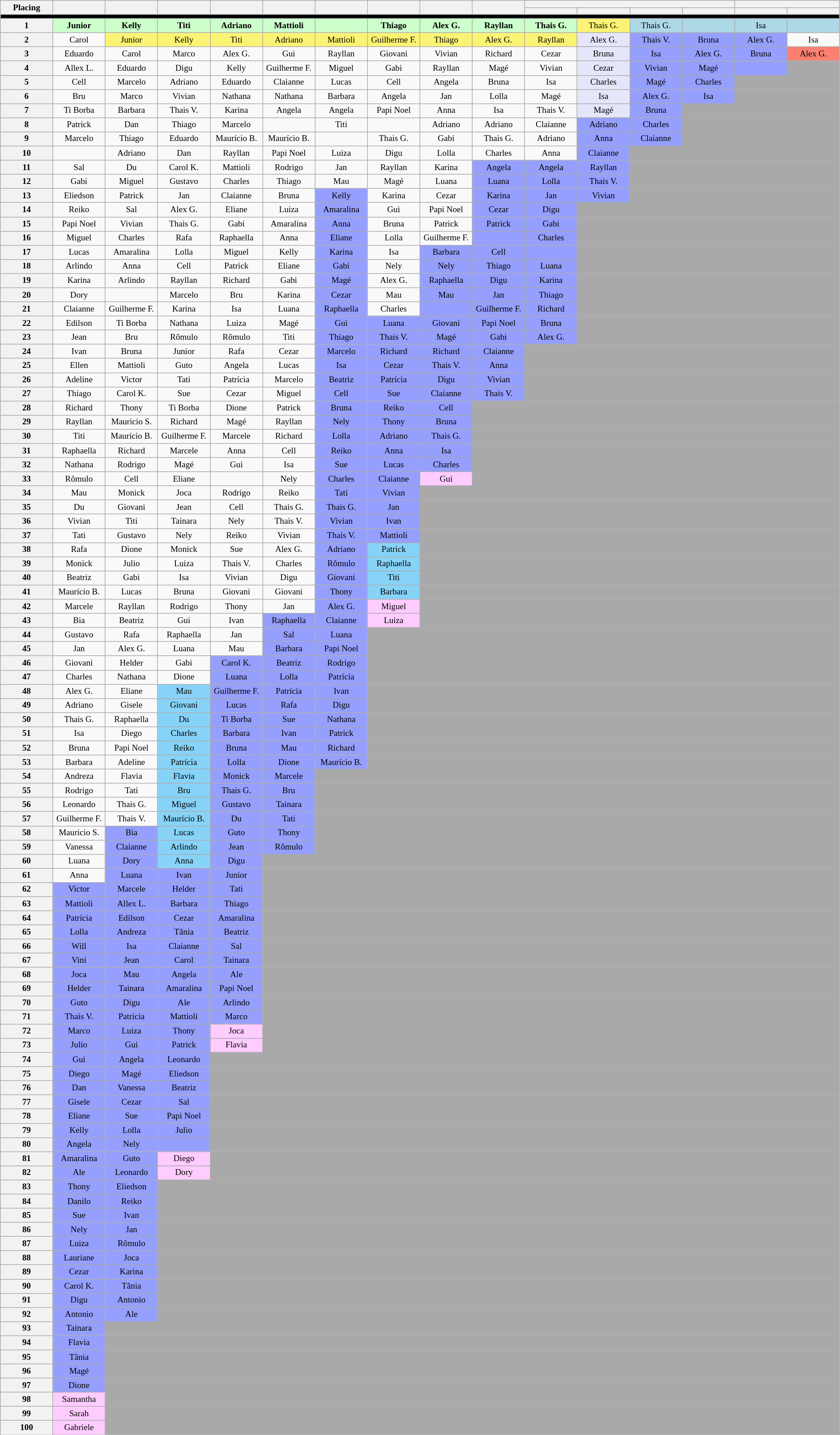<table class="wikitable" style="text-align:center; font-size:80%; line-height:15px;">
<tr>
<th rowspan=2 style="width: 5%;">Placing</th>
<th rowspan=2 style="width: 5%;"></th>
<th rowspan=2 style="width: 5%;"></th>
<th rowspan=2 style="width: 5%;"></th>
<th rowspan=2 style="width: 5%;"></th>
<th rowspan=2 style="width: 5%;"></th>
<th rowspan=2 style="width: 5%;"></th>
<th rowspan=2 style="width: 5%;"></th>
<th rowspan=2 style="width: 5%;"></th>
<th rowspan=2 style="width: 5%;"></th>
<th colspan=4 style="width: 20%;"></th>
<th colspan=2 style="width: 10%;"></th>
</tr>
<tr>
<th style="width: 5%;"></th>
<th style="width: 5%;"></th>
<th style="width: 5%;"></th>
<th style="width: 5%;"></th>
<th style="width: 5%;"></th>
<th style="width: 5%;"></th>
</tr>
<tr>
<th colspan="16" style="background:#000"></th>
</tr>
<tr>
<th>1</th>
<td bgcolor="CCFFCC"><strong>Junior</strong></td>
<td bgcolor="CCFFCC"><strong>Kelly</strong></td>
<td bgcolor="CCFFCC"><strong>Titi</strong></td>
<td bgcolor="CCFFCC"><strong>Adriano</strong></td>
<td bgcolor="CCFFCC"><strong>Mattioli</strong></td>
<td bgcolor="CCFFCC"><strong></strong></td>
<td bgcolor="CCFFCC"><strong>Thiago</strong></td>
<td bgcolor="CCFFCC"><strong>Alex G.</strong></td>
<td bgcolor="CCFFCC"><strong>Rayllan</strong></td>
<td bgcolor="CCFFCC"><strong>Thais G.</strong></td>
<td bgcolor="FBF373">Thais G.</td>
<td bgcolor="ADD8E6">Thais G.</td>
<td bgcolor="ADD8E6"></td>
<td bgcolor="ADD8E6">Isa</td>
<td bgcolor="ADD8E6"></td>
</tr>
<tr>
<th>2</th>
<td>Carol</td>
<td bgcolor="FBF373">Junior</td>
<td bgcolor="FBF373">Kelly</td>
<td bgcolor="FBF373">Titi</td>
<td bgcolor="FBF373">Adriano</td>
<td bgcolor="FBF373">Mattioli</td>
<td bgcolor="FBF373">Guilherme F.</td>
<td bgcolor="FBF373">Thiago</td>
<td bgcolor="FBF373">Alex G.</td>
<td bgcolor="FBF373">Rayllan</td>
<td bgcolor="E6E6FA">Alex G.</td>
<td bgcolor="959FFD">Thais V.</td>
<td bgcolor="959FFD">Bruna</td>
<td bgcolor="959FFD">Alex G.</td>
<td>Isa</td>
</tr>
<tr>
<th>3</th>
<td>Eduardo</td>
<td>Carol</td>
<td>Marco</td>
<td>Alex G.</td>
<td>Gui</td>
<td>Rayllan</td>
<td>Giovani</td>
<td>Vivian</td>
<td>Richard</td>
<td>Cezar</td>
<td bgcolor="E6E6FA">Bruna</td>
<td bgcolor="959FFD">Isa</td>
<td bgcolor="959FFD">Alex G.</td>
<td bgcolor="959FFD">Bruna</td>
<td bgcolor="FA8072">Alex G.</td>
</tr>
<tr>
<th>4</th>
<td>Allex L.</td>
<td>Eduardo</td>
<td>Digu</td>
<td>Kelly</td>
<td>Guilherme F.</td>
<td>Miguel</td>
<td>Gabi</td>
<td>Rayllan</td>
<td>Magé</td>
<td>Vivian</td>
<td bgcolor="E6E6FA">Cezar</td>
<td bgcolor="959FFD">Vivian</td>
<td bgcolor="959FFD">Magé</td>
<td bgcolor="959FFD"></td>
<td bgcolor=A9A9A9 colspan=1></td>
</tr>
<tr>
<th>5</th>
<td>Cell</td>
<td>Marcelo</td>
<td>Adriano</td>
<td>Eduardo</td>
<td>Claianne</td>
<td>Lucas</td>
<td>Cell</td>
<td>Angela</td>
<td>Bruna</td>
<td>Isa</td>
<td bgcolor="E6E6FA">Charles</td>
<td bgcolor="959FFD">Magé</td>
<td bgcolor="959FFD">Charles</td>
<td bgcolor=A9A9A9 colspan=2></td>
</tr>
<tr>
<th>6</th>
<td>Bru</td>
<td>Marco</td>
<td>Vivian</td>
<td>Nathana</td>
<td>Nathana</td>
<td>Barbara</td>
<td>Angela</td>
<td>Jan</td>
<td>Lolla</td>
<td>Magé</td>
<td bgcolor="E6E6FA">Isa</td>
<td bgcolor="959FFD">Alex G.</td>
<td bgcolor="959FFD">Isa</td>
<td bgcolor=A9A9A9 colspan=2></td>
</tr>
<tr>
<th>7</th>
<td>Ti Borba</td>
<td>Barbara</td>
<td>Thais V.</td>
<td>Karina</td>
<td>Angela</td>
<td>Angela</td>
<td>Papi Noel</td>
<td>Anna</td>
<td>Isa</td>
<td>Thais V.</td>
<td bgcolor="E6E6FA">Magé</td>
<td bgcolor="959FFD">Bruna</td>
<td bgcolor=A9A9A9 colspan=3></td>
</tr>
<tr>
<th>8</th>
<td>Patrick</td>
<td>Dan</td>
<td>Thiago</td>
<td>Marcelo</td>
<td></td>
<td>Titi</td>
<td></td>
<td>Adriano</td>
<td>Adriano</td>
<td>Claianne</td>
<td bgcolor="959FFD">Adriano</td>
<td bgcolor="959FFD">Charles</td>
<td bgcolor=A9A9A9 colspan=3></td>
</tr>
<tr>
<th>9</th>
<td>Marcelo</td>
<td>Thiago</td>
<td>Eduardo</td>
<td>Maurício B.</td>
<td>Maurício B.</td>
<td></td>
<td>Thais G.</td>
<td>Gabi</td>
<td>Thais G.</td>
<td>Adriano</td>
<td bgcolor="959FFD">Anna</td>
<td bgcolor="959FFD">Claianne</td>
<td bgcolor=A9A9A9 colspan=3></td>
</tr>
<tr>
<th>10</th>
<td></td>
<td>Adriano</td>
<td>Dan</td>
<td>Rayllan</td>
<td>Papi Noel</td>
<td>Luiza</td>
<td>Digu</td>
<td>Lolla</td>
<td>Charles</td>
<td>Anna</td>
<td bgcolor="959FFD">Claianne</td>
<td bgcolor=A9A9A9 colspan=4></td>
</tr>
<tr>
<th>11</th>
<td>Sal</td>
<td>Du</td>
<td>Carol K.</td>
<td>Mattioli</td>
<td>Rodrigo</td>
<td>Jan</td>
<td>Rayllan</td>
<td>Karina</td>
<td bgcolor="959FFD">Angela</td>
<td bgcolor="959FFD">Angela</td>
<td bgcolor="959FFD">Rayllan</td>
<td bgcolor=A9A9A9 colspan=4></td>
</tr>
<tr>
<th>12</th>
<td>Gabi</td>
<td>Miguel</td>
<td>Gustavo</td>
<td>Charles</td>
<td>Thiago</td>
<td>Mau</td>
<td>Magé</td>
<td>Luana</td>
<td bgcolor="959FFD">Luana</td>
<td bgcolor="959FFD">Lolla</td>
<td bgcolor="959FFD">Thais V.</td>
<td bgcolor=A9A9A9 colspan=4></td>
</tr>
<tr>
<th>13</th>
<td>Eliedson</td>
<td>Patrick</td>
<td>Jan</td>
<td>Claianne</td>
<td>Bruna</td>
<td bgcolor="959FFD">Kelly</td>
<td>Karina</td>
<td>Cezar</td>
<td bgcolor="959FFD">Karina</td>
<td bgcolor="959FFD">Jan</td>
<td bgcolor="959FFD">Vivian</td>
<td bgcolor=A9A9A9 colspan=4></td>
</tr>
<tr>
<th>14</th>
<td>Reiko</td>
<td>Sal</td>
<td>Alex G.</td>
<td>Eliane</td>
<td>Luiza</td>
<td bgcolor="959FFD">Amaralina</td>
<td>Gui</td>
<td>Papi Noel</td>
<td bgcolor="959FFD">Cezar</td>
<td bgcolor="959FFD">Digu</td>
<td bgcolor=A9A9A9 colspan=5></td>
</tr>
<tr>
<th>15</th>
<td>Papi Noel</td>
<td>Vivian</td>
<td>Thais G.</td>
<td>Gabi</td>
<td>Amaralina</td>
<td bgcolor="959FFD">Anna</td>
<td>Bruna</td>
<td>Patrick</td>
<td bgcolor="959FFD">Patrick</td>
<td bgcolor="959FFD">Gabi</td>
<td bgcolor=A9A9A9 colspan=5></td>
</tr>
<tr>
<th>16</th>
<td>Miguel</td>
<td>Charles</td>
<td>Rafa</td>
<td>Raphaella</td>
<td>Anna</td>
<td bgcolor="959FFD">Eliane</td>
<td>Lolla</td>
<td>Guilherme F.</td>
<td bgcolor="959FFD"></td>
<td bgcolor="959FFD">Charles</td>
<td bgcolor=A9A9A9 colspan=5></td>
</tr>
<tr>
<th>17</th>
<td>Lucas</td>
<td>Amaralina</td>
<td>Lolla</td>
<td>Miguel</td>
<td>Kelly</td>
<td bgcolor="959FFD">Karina</td>
<td>Isa</td>
<td bgcolor="959FFD">Barbara</td>
<td bgcolor="959FFD">Cell</td>
<td bgcolor="959FFD"></td>
<td bgcolor=A9A9A9 colspan=5></td>
</tr>
<tr>
<th>18</th>
<td>Arlindo</td>
<td>Anna</td>
<td>Cell</td>
<td>Patrick</td>
<td>Eliane</td>
<td bgcolor="959FFD">Gabi</td>
<td>Nely</td>
<td bgcolor="959FFD">Nely</td>
<td bgcolor="959FFD">Thiago</td>
<td bgcolor="959FFD">Luana</td>
<td bgcolor=A9A9A9 colspan=5></td>
</tr>
<tr>
<th>19</th>
<td>Karina</td>
<td>Arlindo</td>
<td>Rayllan</td>
<td>Richard</td>
<td>Gabi</td>
<td bgcolor="959FFD">Magé</td>
<td>Alex G.</td>
<td bgcolor="959FFD">Raphaella</td>
<td bgcolor="959FFD">Digu</td>
<td bgcolor="959FFD">Karina</td>
<td bgcolor=A9A9A9 colspan=5></td>
</tr>
<tr>
<th>20</th>
<td>Dory</td>
<td></td>
<td>Marcelo</td>
<td>Bru</td>
<td>Karina</td>
<td bgcolor="959FFD">Cezar</td>
<td>Mau</td>
<td bgcolor="959FFD">Mau</td>
<td bgcolor="959FFD">Jan</td>
<td bgcolor="959FFD">Thiago</td>
<td bgcolor=A9A9A9 colspan=5></td>
</tr>
<tr>
<th>21</th>
<td>Claianne</td>
<td>Guilherme F.</td>
<td>Karina</td>
<td>Isa</td>
<td>Luana</td>
<td bgcolor="959FFD">Raphaella</td>
<td>Charles</td>
<td bgcolor="959FFD"></td>
<td bgcolor="959FFD">Guilherme F.</td>
<td bgcolor="959FFD">Richard</td>
<td bgcolor=A9A9A9 colspan=5></td>
</tr>
<tr>
<th>22</th>
<td>Edilson</td>
<td>Ti Borba</td>
<td>Nathana</td>
<td>Luiza</td>
<td>Magé</td>
<td bgcolor="959FFD">Gui</td>
<td bgcolor="959FFD">Luana</td>
<td bgcolor="959FFD">Giovani</td>
<td bgcolor="959FFD">Papi Noel</td>
<td bgcolor="959FFD">Bruna</td>
<td bgcolor=A9A9A9 colspan=5></td>
</tr>
<tr>
<th>23</th>
<td>Jean</td>
<td>Bru</td>
<td>Rômulo</td>
<td>Rômulo</td>
<td>Titi</td>
<td bgcolor="959FFD">Thiago</td>
<td bgcolor="959FFD">Thais V.</td>
<td bgcolor="959FFD">Magé</td>
<td bgcolor="959FFD">Gabi</td>
<td bgcolor="959FFD">Alex G.</td>
<td bgcolor=A9A9A9 colspan=5></td>
</tr>
<tr>
<th>24</th>
<td>Ivan</td>
<td>Bruna</td>
<td>Junior</td>
<td>Rafa</td>
<td>Cezar</td>
<td bgcolor="959FFD">Marcelo</td>
<td bgcolor="959FFD">Richard</td>
<td bgcolor="959FFD">Richard</td>
<td bgcolor="959FFD">Claianne</td>
<td bgcolor=A9A9A9 colspan=6></td>
</tr>
<tr>
<th>25</th>
<td>Ellen</td>
<td>Mattioli</td>
<td>Guto</td>
<td>Angela</td>
<td>Lucas</td>
<td bgcolor="959FFD">Isa</td>
<td bgcolor="959FFD">Cezar</td>
<td bgcolor="959FFD">Thais V.</td>
<td bgcolor="959FFD">Anna</td>
<td bgcolor=A9A9A9 colspan=6></td>
</tr>
<tr>
<th>26</th>
<td>Adeline</td>
<td>Victor</td>
<td>Tati</td>
<td>Patrícia</td>
<td>Marcelo</td>
<td bgcolor="959FFD">Beatriz</td>
<td bgcolor="959FFD">Patrícia</td>
<td bgcolor="959FFD">Digu</td>
<td bgcolor="959FFD">Vivian</td>
<td bgcolor=A9A9A9 colspan=6></td>
</tr>
<tr>
<th>27</th>
<td>Thiago</td>
<td>Carol K.</td>
<td>Sue</td>
<td>Cezar</td>
<td>Miguel</td>
<td bgcolor="959FFD">Cell</td>
<td bgcolor="959FFD">Sue</td>
<td bgcolor="959FFD">Claianne</td>
<td bgcolor="959FFD">Thais V.</td>
<td bgcolor=A9A9A9 colspan=6></td>
</tr>
<tr>
<th>28</th>
<td>Richard</td>
<td>Thony</td>
<td>Ti Borba</td>
<td>Dione</td>
<td>Patrick</td>
<td bgcolor="959FFD">Bruna</td>
<td bgcolor="959FFD">Reiko</td>
<td bgcolor="959FFD">Cell</td>
<td bgcolor=A9A9A9 colspan=7></td>
</tr>
<tr>
<th>29</th>
<td>Rayllan</td>
<td>Mauricio S.</td>
<td>Richard</td>
<td>Magé</td>
<td>Rayllan</td>
<td bgcolor="959FFD">Nely</td>
<td bgcolor="959FFD">Thony</td>
<td bgcolor="959FFD">Bruna</td>
<td bgcolor=A9A9A9 colspan=7></td>
</tr>
<tr>
<th>30</th>
<td>Titi</td>
<td>Maurício B.</td>
<td>Guilherme F.</td>
<td>Marcele</td>
<td>Richard</td>
<td bgcolor="959FFD">Lolla</td>
<td bgcolor="959FFD">Adriano</td>
<td bgcolor="959FFD">Thais G.</td>
<td bgcolor=A9A9A9 colspan=7></td>
</tr>
<tr>
<th>31</th>
<td>Raphaella</td>
<td>Richard</td>
<td>Marcele</td>
<td>Anna</td>
<td>Cell</td>
<td bgcolor="959FFD">Reiko</td>
<td bgcolor="959FFD">Anna</td>
<td bgcolor="959FFD">Isa</td>
<td bgcolor=A9A9A9 colspan=7></td>
</tr>
<tr>
<th>32</th>
<td>Nathana</td>
<td>Rodrigo</td>
<td>Magé</td>
<td>Gui</td>
<td>Isa</td>
<td bgcolor="959FFD">Sue</td>
<td bgcolor="959FFD">Lucas</td>
<td bgcolor="959FFD">Charles</td>
<td bgcolor=A9A9A9 colspan=7></td>
</tr>
<tr>
<th>33</th>
<td>Rômulo</td>
<td>Cell</td>
<td>Eliane</td>
<td></td>
<td>Nely</td>
<td bgcolor="959FFD">Charles</td>
<td bgcolor="959FFD">Claianne</td>
<td bgcolor="FFCCFF">Gui</td>
<td bgcolor=A9A9A9 colspan=7></td>
</tr>
<tr>
<th>34</th>
<td>Mau</td>
<td>Monick</td>
<td>Joca</td>
<td>Rodrigo</td>
<td>Reiko</td>
<td bgcolor="959FFD">Tati</td>
<td bgcolor="959FFD">Vivian</td>
<td bgcolor=A9A9A9 colspan=8></td>
</tr>
<tr>
<th>35</th>
<td>Du</td>
<td>Giovani</td>
<td>Jean</td>
<td>Cell</td>
<td>Thais G.</td>
<td bgcolor="959FFD">Thais G.</td>
<td bgcolor="959FFD">Jan</td>
<td bgcolor=A9A9A9 colspan=8></td>
</tr>
<tr>
<th>36</th>
<td>Vivian</td>
<td>Titi</td>
<td>Tainara</td>
<td>Nely</td>
<td>Thais V.</td>
<td bgcolor="959FFD">Vivian</td>
<td bgcolor="959FFD">Ivan</td>
<td bgcolor=A9A9A9 colspan=8></td>
</tr>
<tr>
<th>37</th>
<td>Tati</td>
<td>Gustavo</td>
<td>Nely</td>
<td>Reiko</td>
<td>Vivian</td>
<td bgcolor="959FFD">Thais V.</td>
<td bgcolor="959FFD">Mattioli</td>
<td bgcolor=A9A9A9 colspan=8></td>
</tr>
<tr>
<th>38</th>
<td>Rafa</td>
<td>Dione</td>
<td>Monick</td>
<td>Sue</td>
<td>Alex G.</td>
<td bgcolor="959FFD">Adriano</td>
<td bgcolor="87D3F8">Patrick</td>
<td bgcolor=A9A9A9 colspan=8></td>
</tr>
<tr>
<th>39</th>
<td>Monick</td>
<td>Julio</td>
<td>Luiza</td>
<td>Thais V.</td>
<td>Charles</td>
<td bgcolor="959FFD">Rômulo</td>
<td bgcolor="87D3F8">Raphaella</td>
<td bgcolor=A9A9A9 colspan=8></td>
</tr>
<tr>
<th>40</th>
<td>Beatriz</td>
<td>Gabi</td>
<td>Isa</td>
<td>Vivian</td>
<td>Digu</td>
<td bgcolor="959FFD">Giovani</td>
<td bgcolor="87D3F8">Titi</td>
<td bgcolor=A9A9A9 colspan=8></td>
</tr>
<tr>
<th>41</th>
<td>Maurício B.</td>
<td>Lucas</td>
<td>Bruna</td>
<td>Giovani</td>
<td>Giovani</td>
<td bgcolor="959FFD">Thony</td>
<td bgcolor="87D3F8">Barbara</td>
<td bgcolor=A9A9A9 colspan=8></td>
</tr>
<tr>
<th>42</th>
<td>Marcele</td>
<td>Rayllan</td>
<td>Rodrigo</td>
<td>Thony</td>
<td>Jan</td>
<td bgcolor="959FFD">Alex G.</td>
<td bgcolor="FFCCFF">Miguel</td>
<td bgcolor=A9A9A9 colspan=8></td>
</tr>
<tr>
<th>43</th>
<td>Bia</td>
<td>Beatriz</td>
<td>Gui</td>
<td>Ivan</td>
<td bgcolor="959FFD">Raphaella</td>
<td bgcolor="959FFD">Claianne</td>
<td bgcolor="FFCCFF">Luiza</td>
<td bgcolor=A9A9A9 colspan=8></td>
</tr>
<tr>
<th>44</th>
<td>Gustavo</td>
<td>Rafa</td>
<td>Raphaella</td>
<td>Jan</td>
<td bgcolor="959FFD">Sal</td>
<td bgcolor="959FFD">Luana</td>
<td bgcolor=A9A9A9 colspan=9></td>
</tr>
<tr>
<th>45</th>
<td>Jan</td>
<td>Alex G.</td>
<td>Luana</td>
<td>Mau</td>
<td bgcolor="959FFD">Barbara</td>
<td bgcolor="959FFD">Papi Noel</td>
<td bgcolor=A9A9A9 colspan=9></td>
</tr>
<tr>
<th>46</th>
<td>Giovani</td>
<td>Helder</td>
<td>Gabi</td>
<td bgcolor="959FFD">Carol K.</td>
<td bgcolor="959FFD">Beatriz</td>
<td bgcolor="959FFD">Rodrigo</td>
<td bgcolor=A9A9A9 colspan=9></td>
</tr>
<tr>
<th>47</th>
<td>Charles</td>
<td>Nathana</td>
<td>Dione</td>
<td bgcolor="959FFD">Luana</td>
<td bgcolor="959FFD">Lolla</td>
<td bgcolor="959FFD">Patrícia</td>
<td bgcolor=A9A9A9 colspan=9></td>
</tr>
<tr>
<th>48</th>
<td>Alex G.</td>
<td>Eliane</td>
<td bgcolor="87D3F8">Mau</td>
<td bgcolor="959FFD">Guilherme F.</td>
<td bgcolor="959FFD">Patrícia</td>
<td bgcolor="959FFD">Ivan</td>
<td bgcolor=A9A9A9 colspan=9></td>
</tr>
<tr>
<th>49</th>
<td>Adriano</td>
<td>Gisele</td>
<td bgcolor="87D3F8">Giovani</td>
<td bgcolor="959FFD">Lucas</td>
<td bgcolor="959FFD">Rafa</td>
<td bgcolor="959FFD">Digu</td>
<td bgcolor=A9A9A9 colspan=9></td>
</tr>
<tr>
<th>50</th>
<td>Thais G.</td>
<td>Raphaella</td>
<td bgcolor="87D3F8">Du</td>
<td bgcolor="959FFD">Ti Borba</td>
<td bgcolor="959FFD">Sue</td>
<td bgcolor="959FFD">Nathana</td>
<td bgcolor=A9A9A9 colspan=9></td>
</tr>
<tr>
<th>51</th>
<td>Isa</td>
<td>Diego</td>
<td bgcolor="87D3F8">Charles</td>
<td bgcolor="959FFD">Barbara</td>
<td bgcolor="959FFD">Ivan</td>
<td bgcolor="959FFD">Patrick</td>
<td bgcolor=A9A9A9 colspan=9></td>
</tr>
<tr>
<th>52</th>
<td>Bruna</td>
<td>Papi Noel</td>
<td bgcolor="87D3F8">Reiko</td>
<td bgcolor="959FFD">Bruna</td>
<td bgcolor="959FFD">Mau</td>
<td bgcolor="959FFD">Richard</td>
<td bgcolor=A9A9A9 colspan=9></td>
</tr>
<tr>
<th>53</th>
<td>Barbara</td>
<td>Adeline</td>
<td bgcolor="87D3F8">Patrícia</td>
<td bgcolor="959FFD">Lolla</td>
<td bgcolor="959FFD">Dione</td>
<td bgcolor="959FFD">Maurício B.</td>
<td bgcolor=A9A9A9 colspan=9></td>
</tr>
<tr>
<th>54</th>
<td>Andreza</td>
<td>Flavia</td>
<td bgcolor="87D3F8">Flavia</td>
<td bgcolor="959FFD">Monick</td>
<td bgcolor="959FFD">Marcele</td>
<td bgcolor=A9A9A9 colspan=10></td>
</tr>
<tr>
<th>55</th>
<td>Rodrigo</td>
<td>Tati</td>
<td bgcolor="87D3F8">Bru</td>
<td bgcolor="959FFD">Thais G.</td>
<td bgcolor="959FFD">Bru</td>
<td bgcolor=A9A9A9 colspan=10></td>
</tr>
<tr>
<th>56</th>
<td>Leonardo</td>
<td>Thais G.</td>
<td bgcolor="87D3F8">Miguel</td>
<td bgcolor="959FFD">Gustavo</td>
<td bgcolor="959FFD">Tainara</td>
<td bgcolor=A9A9A9 colspan=10></td>
</tr>
<tr>
<th>57</th>
<td>Guilherme F.</td>
<td>Thais V.</td>
<td bgcolor="87D3F8">Maurício B.</td>
<td bgcolor="959FFD">Du</td>
<td bgcolor="959FFD">Tati</td>
<td bgcolor=A9A9A9 colspan=10></td>
</tr>
<tr>
<th>58</th>
<td>Mauricio S.</td>
<td bgcolor="959FFD">Bia</td>
<td bgcolor="87D3F8">Lucas</td>
<td bgcolor="959FFD">Guto</td>
<td bgcolor="959FFD">Thony</td>
<td bgcolor=A9A9A9 colspan=10></td>
</tr>
<tr>
<th>59</th>
<td>Vanessa</td>
<td bgcolor="959FFD">Claianne</td>
<td bgcolor="87D3F8">Arlindo</td>
<td bgcolor="959FFD">Jean</td>
<td bgcolor="959FFD">Rômulo</td>
<td bgcolor=A9A9A9 colspan=10></td>
</tr>
<tr>
<th>60</th>
<td>Luana</td>
<td bgcolor="959FFD">Dory</td>
<td bgcolor="87D3F8">Anna</td>
<td bgcolor="959FFD">Digu</td>
<td bgcolor=A9A9A9 colspan=11></td>
</tr>
<tr>
<th>61</th>
<td>Anna</td>
<td bgcolor="959FFD">Luana</td>
<td bgcolor="959FFD">Ivan</td>
<td bgcolor="959FFD">Junior</td>
<td bgcolor=A9A9A9 colspan=11></td>
</tr>
<tr>
<th>62</th>
<td bgcolor="959FFD">Victor</td>
<td bgcolor="959FFD">Marcele</td>
<td bgcolor="959FFD">Helder</td>
<td bgcolor="959FFD">Tati</td>
<td bgcolor=A9A9A9 colspan=11></td>
</tr>
<tr>
<th>63</th>
<td bgcolor="959FFD">Mattioli</td>
<td bgcolor="959FFD">Allex L.</td>
<td bgcolor="959FFD">Barbara</td>
<td bgcolor="959FFD">Thiago</td>
<td bgcolor=A9A9A9 colspan=11></td>
</tr>
<tr>
<th>64</th>
<td bgcolor="959FFD">Patrícia</td>
<td bgcolor="959FFD">Edilson</td>
<td bgcolor="959FFD">Cezar</td>
<td bgcolor="959FFD">Amaralina</td>
<td bgcolor=A9A9A9 colspan=11></td>
</tr>
<tr>
<th>65</th>
<td bgcolor="959FFD">Lolla</td>
<td bgcolor="959FFD">Andreza</td>
<td bgcolor="959FFD">Tânia</td>
<td bgcolor="959FFD">Beatriz</td>
<td bgcolor=A9A9A9 colspan=11></td>
</tr>
<tr>
<th>66</th>
<td bgcolor="959FFD">Will</td>
<td bgcolor="959FFD">Isa</td>
<td bgcolor="959FFD">Claianne</td>
<td bgcolor="959FFD">Sal</td>
<td bgcolor=A9A9A9 colspan=11></td>
</tr>
<tr>
<th>67</th>
<td bgcolor="959FFD">Vini</td>
<td bgcolor="959FFD">Jean</td>
<td bgcolor="959FFD">Carol</td>
<td bgcolor="959FFD">Tainara</td>
<td bgcolor=A9A9A9 colspan=11></td>
</tr>
<tr>
<th>68</th>
<td bgcolor="959FFD">Joca</td>
<td bgcolor="959FFD">Mau</td>
<td bgcolor="959FFD">Angela</td>
<td bgcolor="959FFD">Ale</td>
<td bgcolor=A9A9A9 colspan=11></td>
</tr>
<tr>
<th>69</th>
<td bgcolor="959FFD">Helder</td>
<td bgcolor="959FFD">Tainara</td>
<td bgcolor="959FFD">Amaralina</td>
<td bgcolor="959FFD">Papi Noel</td>
<td bgcolor=A9A9A9 colspan=11></td>
</tr>
<tr>
<th>70</th>
<td bgcolor="959FFD">Guto</td>
<td bgcolor="959FFD">Digu</td>
<td bgcolor="959FFD">Ale</td>
<td bgcolor="959FFD">Arlindo</td>
<td bgcolor=A9A9A9 colspan=11></td>
</tr>
<tr>
<th>71</th>
<td bgcolor="959FFD">Thais V.</td>
<td bgcolor="959FFD">Patrícia</td>
<td bgcolor="959FFD">Mattioli</td>
<td bgcolor="959FFD">Marco</td>
<td bgcolor=A9A9A9 colspan=11></td>
</tr>
<tr>
<th>72</th>
<td bgcolor="959FFD">Marco</td>
<td bgcolor="959FFD">Luiza</td>
<td bgcolor="959FFD">Thony</td>
<td bgcolor="FFCCFF">Joca</td>
<td bgcolor=A9A9A9 colspan=11></td>
</tr>
<tr>
<th>73</th>
<td bgcolor="959FFD">Julio</td>
<td bgcolor="959FFD">Gui</td>
<td bgcolor="959FFD">Patrick</td>
<td bgcolor="FFCCFF">Flavia</td>
<td bgcolor=A9A9A9 colspan=11></td>
</tr>
<tr>
<th>74</th>
<td bgcolor="959FFD">Gui</td>
<td bgcolor="959FFD">Angela</td>
<td bgcolor="959FFD">Leonardo</td>
<td bgcolor=A9A9A9 colspan=12></td>
</tr>
<tr>
<th>75</th>
<td bgcolor="959FFD">Diego</td>
<td bgcolor="959FFD">Magé</td>
<td bgcolor="959FFD">Eliedson</td>
<td bgcolor=A9A9A9 colspan=12></td>
</tr>
<tr>
<th>76</th>
<td bgcolor="959FFD">Dan</td>
<td bgcolor="959FFD">Vanessa</td>
<td bgcolor="959FFD">Beatriz</td>
<td bgcolor=A9A9A9 colspan=12></td>
</tr>
<tr>
<th>77</th>
<td bgcolor="959FFD">Gisele</td>
<td bgcolor="959FFD">Cezar</td>
<td bgcolor="959FFD">Sal</td>
<td bgcolor=A9A9A9 colspan=12></td>
</tr>
<tr>
<th>78</th>
<td bgcolor="959FFD">Eliane</td>
<td bgcolor="959FFD">Sue</td>
<td bgcolor="959FFD">Papi Noel</td>
<td bgcolor=A9A9A9 colspan=12></td>
</tr>
<tr>
<th>79</th>
<td bgcolor="959FFD">Kelly</td>
<td bgcolor="959FFD">Lolla</td>
<td bgcolor="959FFD">Julio</td>
<td bgcolor=A9A9A9 colspan=12></td>
</tr>
<tr>
<th>80</th>
<td bgcolor="959FFD">Angela</td>
<td bgcolor="959FFD">Nely</td>
<td bgcolor="959FFD"></td>
<td bgcolor=A9A9A9 colspan=12></td>
</tr>
<tr>
<th>81</th>
<td bgcolor="959FFD">Amaralina</td>
<td bgcolor="959FFD">Guto</td>
<td bgcolor="FFCCFF">Diego</td>
<td bgcolor=A9A9A9 colspan=12></td>
</tr>
<tr>
<th>82</th>
<td bgcolor="959FFD">Ale</td>
<td bgcolor="959FFD">Leonardo</td>
<td bgcolor="FFCCFF">Dory</td>
<td bgcolor=A9A9A9 colspan=12></td>
</tr>
<tr>
<th>83</th>
<td bgcolor="959FFD">Thony</td>
<td bgcolor="959FFD">Eliedson</td>
<td bgcolor=A9A9A9 colspan=13></td>
</tr>
<tr>
<th>84</th>
<td bgcolor="959FFD">Danilo</td>
<td bgcolor="959FFD">Reiko</td>
<td bgcolor=A9A9A9 colspan=13></td>
</tr>
<tr>
<th>85</th>
<td bgcolor="959FFD">Sue</td>
<td bgcolor="959FFD">Ivan</td>
<td bgcolor=A9A9A9 colspan=13></td>
</tr>
<tr>
<th>86</th>
<td bgcolor="959FFD">Nely</td>
<td bgcolor="959FFD">Jan</td>
<td bgcolor=A9A9A9 colspan=13></td>
</tr>
<tr>
<th>87</th>
<td bgcolor="959FFD">Luiza</td>
<td bgcolor="959FFD">Rômulo</td>
<td bgcolor=A9A9A9 colspan=13></td>
</tr>
<tr>
<th>88</th>
<td bgcolor="959FFD">Lauriane</td>
<td bgcolor="959FFD">Joca</td>
<td bgcolor=A9A9A9 colspan=13></td>
</tr>
<tr>
<th>89</th>
<td bgcolor="959FFD">Cezar</td>
<td bgcolor="959FFD">Karina</td>
<td bgcolor=A9A9A9 colspan=13></td>
</tr>
<tr>
<th>90</th>
<td bgcolor="959FFD">Carol K.</td>
<td bgcolor="959FFD">Tânia</td>
<td bgcolor=A9A9A9 colspan=13></td>
</tr>
<tr>
<th>91</th>
<td bgcolor="959FFD">Digu</td>
<td bgcolor="959FFD">Antonio</td>
<td bgcolor=A9A9A9 colspan=13></td>
</tr>
<tr>
<th>92</th>
<td bgcolor="959FFD">Antonio</td>
<td bgcolor="959FFD">Ale</td>
<td bgcolor=A9A9A9 colspan=13></td>
</tr>
<tr>
<th>93</th>
<td bgcolor="959FFD">Tainara</td>
<td bgcolor=A9A9A9 colspan=14></td>
</tr>
<tr>
<th>94</th>
<td bgcolor="959FFD">Flavia</td>
<td bgcolor=A9A9A9 colspan=14></td>
</tr>
<tr>
<th>95</th>
<td bgcolor="959FFD">Tânia</td>
<td bgcolor=A9A9A9 colspan=14></td>
</tr>
<tr>
<th>96</th>
<td bgcolor="959FFD">Magé</td>
<td bgcolor=A9A9A9 colspan=14></td>
</tr>
<tr>
<th>97</th>
<td bgcolor="959FFD">Dione</td>
<td bgcolor=A9A9A9 colspan=14></td>
</tr>
<tr>
<th>98</th>
<td bgcolor="FFCCFF">Samantha</td>
<td bgcolor=A9A9A9 colspan=14></td>
</tr>
<tr>
<th>99</th>
<td bgcolor="FFCCFF">Sarah</td>
<td bgcolor=A9A9A9 colspan=14></td>
</tr>
<tr>
<th>100</th>
<td bgcolor="FFCCFF">Gabriele</td>
<td bgcolor=A9A9A9 colspan=14></td>
</tr>
</table>
